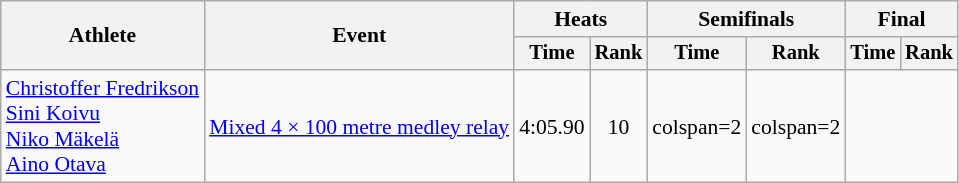<table class=wikitable style="font-size:90%">
<tr>
<th rowspan=2>Athlete</th>
<th rowspan=2>Event</th>
<th colspan="2">Heats</th>
<th colspan="2">Semifinals</th>
<th colspan="2">Final</th>
</tr>
<tr style="font-size:95%">
<th>Time</th>
<th>Rank</th>
<th>Time</th>
<th>Rank</th>
<th>Time</th>
<th>Rank</th>
</tr>
<tr align=center>
<td align=left><a href='#'>Christoffer Fredrikson</a><br><a href='#'>Sini Koivu</a><br><a href='#'>Niko Mäkelä</a><br><a href='#'>Aino Otava</a></td>
<td align=left><a href='#'>Mixed 4 × 100 metre medley relay</a></td>
<td>4:05.90</td>
<td>10</td>
<td>colspan=2 </td>
<td>colspan=2 </td>
</tr>
</table>
